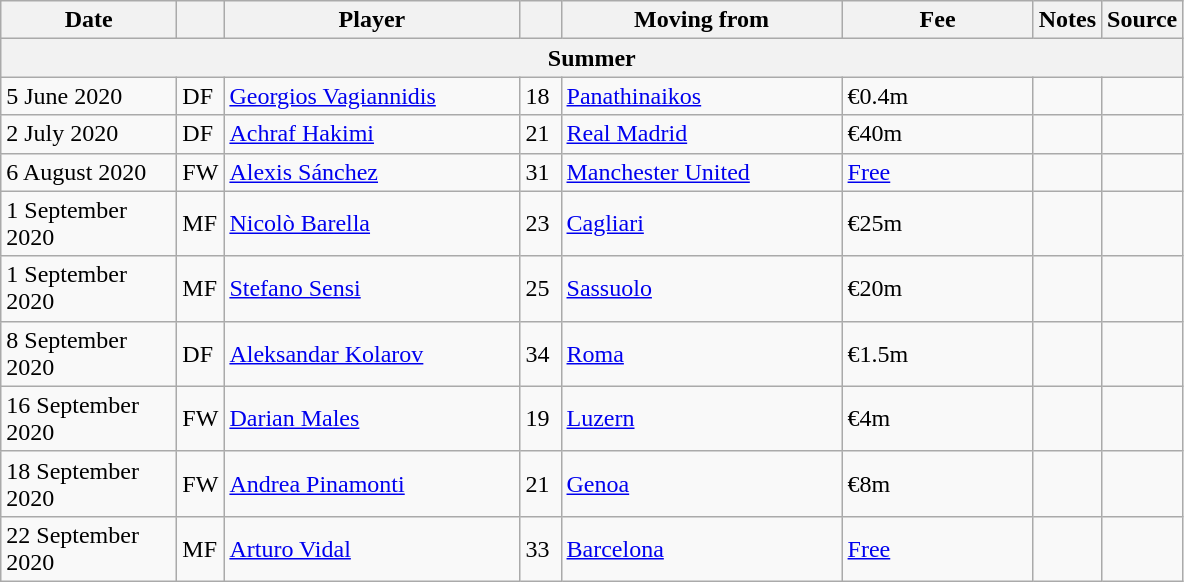<table class="wikitable sortable">
<tr>
<th style="width:110px;">Date</th>
<th style="width:20px;"></th>
<th style="width:190px;">Player</th>
<th style="width:20px;"></th>
<th style="width:180px;">Moving from</th>
<th style="width:120px;" class="unsortable">Fee</th>
<th style="width:20px;" class="unsortable">Notes</th>
<th style="width:20px;">Source</th>
</tr>
<tr>
<th colspan=8>Summer</th>
</tr>
<tr>
<td>5 June 2020</td>
<td>DF</td>
<td> <a href='#'>Georgios Vagiannidis</a></td>
<td>18</td>
<td> <a href='#'>Panathinaikos</a></td>
<td>€0.4m</td>
<td></td>
<td></td>
</tr>
<tr>
<td>2 July 2020</td>
<td>DF</td>
<td> <a href='#'>Achraf Hakimi</a></td>
<td>21</td>
<td> <a href='#'>Real Madrid</a></td>
<td>€40m</td>
<td></td>
<td></td>
</tr>
<tr>
<td>6 August 2020</td>
<td>FW</td>
<td> <a href='#'>Alexis Sánchez</a></td>
<td>31</td>
<td> <a href='#'>Manchester United</a></td>
<td><a href='#'>Free</a></td>
<td></td>
<td></td>
</tr>
<tr>
<td>1 September 2020</td>
<td>MF</td>
<td> <a href='#'>Nicolò Barella</a></td>
<td>23</td>
<td> <a href='#'>Cagliari</a></td>
<td>€25m</td>
<td></td>
<td></td>
</tr>
<tr>
<td>1 September 2020</td>
<td>MF</td>
<td> <a href='#'>Stefano Sensi</a></td>
<td>25</td>
<td> <a href='#'>Sassuolo</a></td>
<td>€20m</td>
<td></td>
<td></td>
</tr>
<tr>
<td>8 September 2020</td>
<td>DF</td>
<td> <a href='#'>Aleksandar Kolarov</a></td>
<td>34</td>
<td> <a href='#'>Roma</a></td>
<td>€1.5m</td>
<td></td>
<td></td>
</tr>
<tr>
<td>16 September 2020</td>
<td>FW</td>
<td> <a href='#'>Darian Males</a></td>
<td>19</td>
<td> <a href='#'>Luzern</a></td>
<td>€4m</td>
<td></td>
<td></td>
</tr>
<tr>
<td>18 September 2020</td>
<td>FW</td>
<td> <a href='#'>Andrea Pinamonti</a></td>
<td>21</td>
<td> <a href='#'>Genoa</a></td>
<td>€8m</td>
<td></td>
<td></td>
</tr>
<tr>
<td>22 September 2020</td>
<td>MF</td>
<td> <a href='#'>Arturo Vidal</a></td>
<td>33</td>
<td> <a href='#'>Barcelona</a></td>
<td><a href='#'>Free</a></td>
<td></td>
<td></td>
</tr>
</table>
